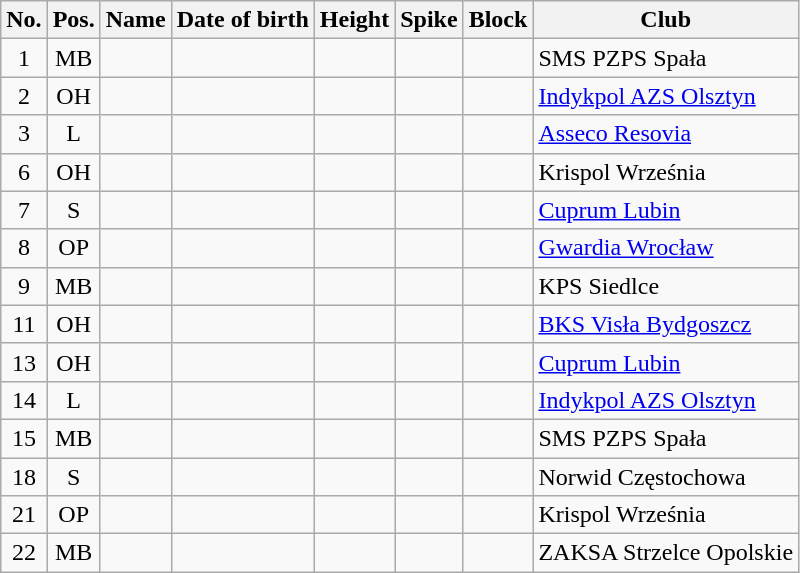<table class="wikitable sortable" style="text-align:center">
<tr>
<th>No.</th>
<th>Pos.</th>
<th>Name</th>
<th>Date of birth</th>
<th>Height</th>
<th>Spike</th>
<th>Block</th>
<th>Club</th>
</tr>
<tr>
<td>1</td>
<td>MB</td>
<td align=left></td>
<td align=left></td>
<td></td>
<td></td>
<td></td>
<td align=left> SMS PZPS Spała</td>
</tr>
<tr>
<td>2</td>
<td>OH</td>
<td align=left></td>
<td align=left></td>
<td></td>
<td></td>
<td></td>
<td align=left> <a href='#'>Indykpol AZS Olsztyn</a></td>
</tr>
<tr>
<td>3</td>
<td>L</td>
<td align=left></td>
<td align=left></td>
<td></td>
<td></td>
<td></td>
<td align=left> <a href='#'>Asseco Resovia</a></td>
</tr>
<tr>
<td>6</td>
<td>OH</td>
<td align=left></td>
<td align=left></td>
<td></td>
<td></td>
<td></td>
<td align=left> Krispol Września</td>
</tr>
<tr>
<td>7</td>
<td>S</td>
<td align=left></td>
<td align=left></td>
<td></td>
<td></td>
<td></td>
<td align=left> <a href='#'>Cuprum Lubin</a></td>
</tr>
<tr>
<td>8</td>
<td>OP</td>
<td align=left></td>
<td align=left></td>
<td></td>
<td></td>
<td></td>
<td align=left> <a href='#'>Gwardia Wrocław</a></td>
</tr>
<tr>
<td>9</td>
<td>MB</td>
<td align=left></td>
<td align=left></td>
<td></td>
<td></td>
<td></td>
<td align=left> KPS Siedlce</td>
</tr>
<tr>
<td>11</td>
<td>OH</td>
<td align=left></td>
<td align=left></td>
<td></td>
<td></td>
<td></td>
<td align=left> <a href='#'>BKS Visła Bydgoszcz</a></td>
</tr>
<tr>
<td>13</td>
<td>OH</td>
<td align=left></td>
<td align=left></td>
<td></td>
<td></td>
<td></td>
<td align=left> <a href='#'>Cuprum Lubin</a></td>
</tr>
<tr>
<td>14</td>
<td>L</td>
<td align=left></td>
<td align=left></td>
<td></td>
<td></td>
<td></td>
<td align=left> <a href='#'>Indykpol AZS Olsztyn</a></td>
</tr>
<tr>
<td>15</td>
<td>MB</td>
<td align=left></td>
<td align=left></td>
<td></td>
<td></td>
<td></td>
<td align=left> SMS PZPS Spała</td>
</tr>
<tr>
<td>18</td>
<td>S</td>
<td align=left></td>
<td align=left></td>
<td></td>
<td></td>
<td></td>
<td align=left> Norwid Częstochowa</td>
</tr>
<tr>
<td>21</td>
<td>OP</td>
<td align=left></td>
<td align=left></td>
<td></td>
<td></td>
<td></td>
<td align=left> Krispol Września</td>
</tr>
<tr>
<td>22</td>
<td>MB</td>
<td align=left></td>
<td align=left></td>
<td></td>
<td></td>
<td></td>
<td align=left> ZAKSA Strzelce Opolskie</td>
</tr>
</table>
